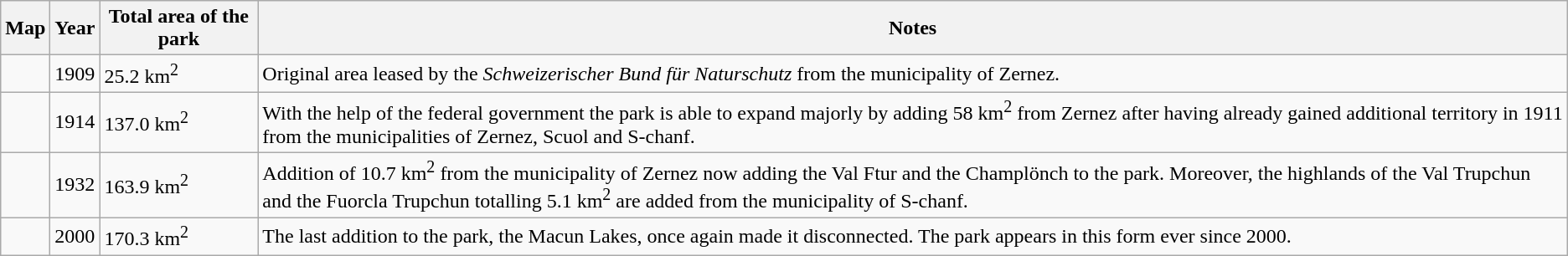<table class="wikitable">
<tr>
<th>Map</th>
<th>Year</th>
<th>Total area of the park</th>
<th>Notes</th>
</tr>
<tr>
<td></td>
<td>1909</td>
<td>25.2 km<sup>2</sup></td>
<td>Original area leased by the <em>Schweizerischer Bund für Naturschutz</em> from the municipality of Zernez.</td>
</tr>
<tr>
<td></td>
<td>1914</td>
<td>137.0 km<sup>2</sup></td>
<td>With the help of the federal government the park is able to expand majorly by adding 58 km<sup>2</sup> from Zernez after having already gained additional territory in 1911 from the municipalities of Zernez, Scuol and S-chanf.</td>
</tr>
<tr>
<td></td>
<td>1932</td>
<td>163.9 km<sup>2</sup></td>
<td>Addition of 10.7 km<sup>2</sup> from the municipality of Zernez now adding the Val Ftur and the Champlönch to the park. Moreover, the highlands of the Val Trupchun and the Fuorcla Trupchun totalling 5.1 km<sup>2</sup> are added from the municipality of S-chanf.</td>
</tr>
<tr>
<td></td>
<td>2000</td>
<td>170.3 km<sup>2</sup></td>
<td>The last addition to the park, the Macun Lakes, once again made it disconnected. The park appears in this form ever since 2000.</td>
</tr>
</table>
